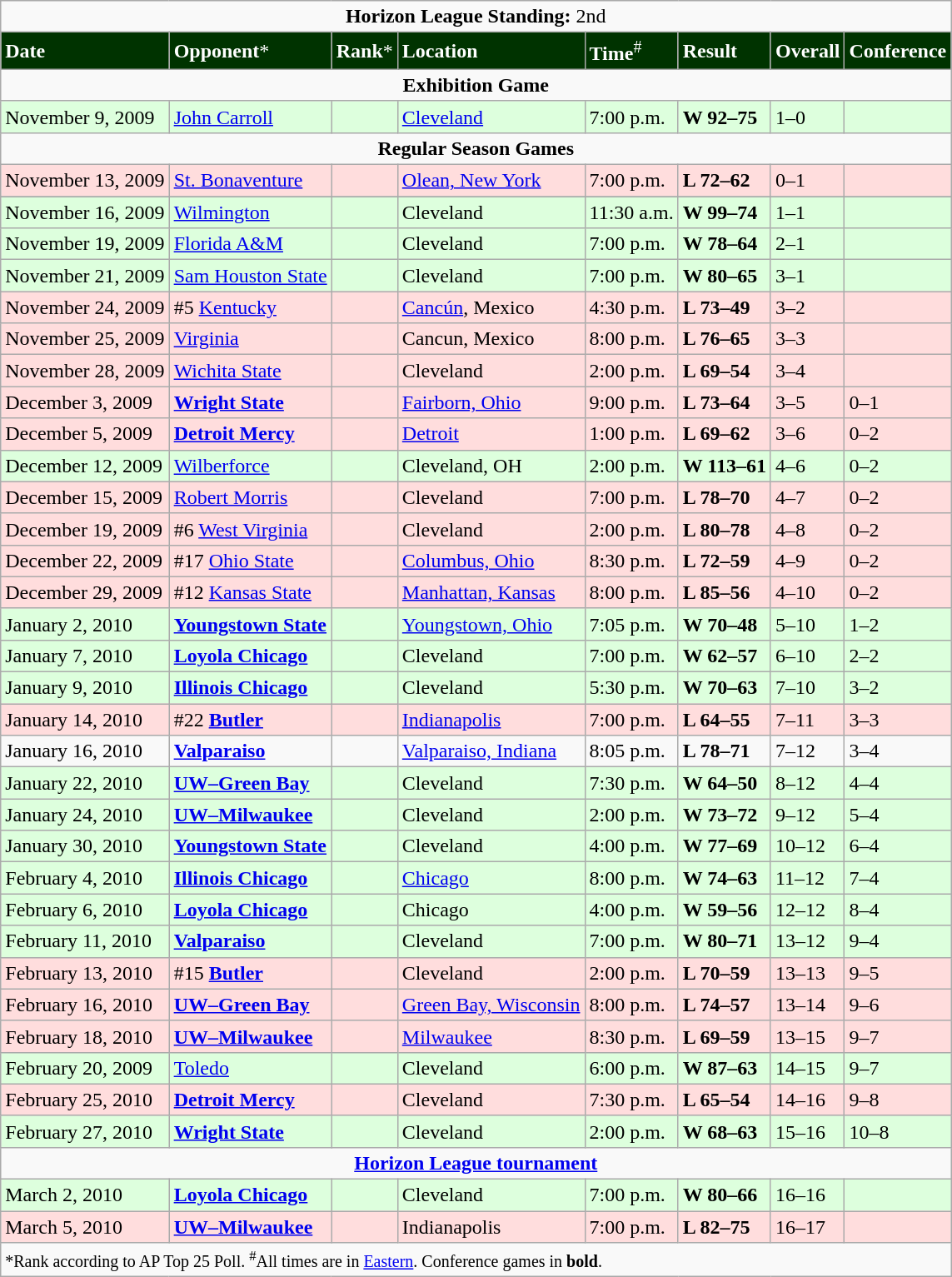<table class="wikitable">
<tr>
<td colspan="8" style="text-align: center;"><strong>Horizon League Standing:</strong> 2nd  </td>
</tr>
<tr style="background:#030; color:white;">
<td><strong>Date</strong></td>
<td><strong>Opponent</strong>*</td>
<td><strong>Rank</strong>*</td>
<td><strong>Location</strong></td>
<td><strong>Time</strong><sup>#</sup></td>
<td><strong>Result</strong></td>
<td><strong>Overall</strong></td>
<td><strong>Conference</strong></td>
</tr>
<tr>
<td colspan="8" style="text-align:center"><strong>Exhibition Game</strong></td>
</tr>
<tr style="background:#ddffdd; ">
<td>November 9, 2009</td>
<td><a href='#'>John Carroll</a></td>
<td></td>
<td><a href='#'>Cleveland</a></td>
<td>7:00 p.m.</td>
<td><strong>W 92–75</strong></td>
<td>1–0</td>
<td></td>
</tr>
<tr>
<td colspan="8" style="text-align:center"><strong>Regular Season Games</strong></td>
</tr>
<tr style="background:#ffdddd; ">
<td>November 13, 2009</td>
<td><a href='#'>St. Bonaventure</a></td>
<td></td>
<td><a href='#'>Olean, New York</a></td>
<td>7:00 p.m.</td>
<td><strong>L 72–62</strong></td>
<td>0–1</td>
<td></td>
</tr>
<tr>
</tr>
<tr style="background:#ddffdd; ">
<td>November 16, 2009</td>
<td><a href='#'>Wilmington</a></td>
<td></td>
<td>Cleveland</td>
<td>11:30 a.m.</td>
<td><strong>W 99–74</strong></td>
<td>1–1</td>
<td></td>
</tr>
<tr style="background:#ddffdd; ">
<td>November 19, 2009</td>
<td><a href='#'>Florida A&M</a></td>
<td></td>
<td>Cleveland</td>
<td>7:00 p.m.</td>
<td><strong>W 78–64</strong></td>
<td>2–1</td>
<td></td>
</tr>
<tr style="background:#ddffdd; ">
<td>November 21, 2009</td>
<td><a href='#'>Sam Houston State</a></td>
<td></td>
<td>Cleveland</td>
<td>7:00 p.m.</td>
<td><strong>W 80–65</strong></td>
<td>3–1</td>
<td></td>
</tr>
<tr style="background:#ffdddd; ">
<td>November 24, 2009</td>
<td>#5 <a href='#'>Kentucky</a></td>
<td></td>
<td><a href='#'>Cancún</a>, Mexico</td>
<td>4:30 p.m.</td>
<td><strong>L 73–49</strong></td>
<td>3–2</td>
<td></td>
</tr>
<tr style="background:#ffdddd; ">
<td>November 25, 2009</td>
<td><a href='#'>Virginia</a></td>
<td></td>
<td>Cancun, Mexico</td>
<td>8:00 p.m.</td>
<td><strong>L 76–65</strong></td>
<td>3–3</td>
<td></td>
</tr>
<tr style="background:#ffdddd; ">
<td>November 28, 2009</td>
<td><a href='#'>Wichita State</a></td>
<td></td>
<td>Cleveland</td>
<td>2:00 p.m.</td>
<td><strong>L 69–54</strong></td>
<td>3–4</td>
<td></td>
</tr>
<tr style="background:#ffdddd; ">
<td>December 3, 2009</td>
<td><strong><a href='#'>Wright State</a></strong></td>
<td></td>
<td><a href='#'>Fairborn, Ohio</a></td>
<td>9:00 p.m.</td>
<td><strong>L 73–64</strong></td>
<td>3–5</td>
<td>0–1</td>
</tr>
<tr style="background:#ffdddd; ">
<td>December 5, 2009</td>
<td><strong><a href='#'>Detroit Mercy</a></strong></td>
<td></td>
<td><a href='#'>Detroit</a></td>
<td>1:00 p.m.</td>
<td><strong>L 69–62</strong></td>
<td>3–6</td>
<td>0–2</td>
</tr>
<tr style="background:#ddffdd; ">
<td>December 12, 2009</td>
<td><a href='#'>Wilberforce</a></td>
<td></td>
<td>Cleveland, OH</td>
<td>2:00 p.m.</td>
<td><strong>W 113–61</strong></td>
<td>4–6</td>
<td>0–2</td>
</tr>
<tr style="background:#ffdddd; ">
<td>December 15, 2009</td>
<td><a href='#'>Robert Morris</a></td>
<td></td>
<td>Cleveland</td>
<td>7:00 p.m.</td>
<td><strong>L 78–70</strong></td>
<td>4–7</td>
<td>0–2</td>
</tr>
<tr style="background:#ffdddd; ">
<td>December 19, 2009</td>
<td>#6  <a href='#'>West Virginia</a></td>
<td></td>
<td>Cleveland</td>
<td>2:00 p.m.</td>
<td><strong>L 80–78</strong></td>
<td>4–8</td>
<td>0–2</td>
</tr>
<tr style="background:#ffdddd; ">
<td>December 22, 2009</td>
<td>#17  <a href='#'>Ohio State</a></td>
<td></td>
<td><a href='#'>Columbus, Ohio</a></td>
<td>8:30 p.m.</td>
<td><strong>L 72–59</strong></td>
<td>4–9</td>
<td>0–2</td>
</tr>
<tr style="background:#ffdddd; ">
<td>December 29, 2009</td>
<td>#12  <a href='#'>Kansas State</a></td>
<td></td>
<td><a href='#'>Manhattan, Kansas</a></td>
<td>8:00  p.m.</td>
<td><strong>L 85–56</strong></td>
<td>4–10</td>
<td>0–2</td>
</tr>
<tr style="background:#ddffdd; ">
<td>January 2, 2010</td>
<td><strong><a href='#'>Youngstown State</a></strong></td>
<td></td>
<td><a href='#'>Youngstown, Ohio</a></td>
<td>7:05 p.m.</td>
<td><strong>W 70–48</strong></td>
<td>5–10</td>
<td>1–2</td>
</tr>
<tr style="background:#ddffdd; ">
<td>January 7, 2010</td>
<td><strong><a href='#'>Loyola Chicago</a></strong></td>
<td></td>
<td>Cleveland</td>
<td>7:00 p.m.</td>
<td><strong>W 62–57</strong></td>
<td>6–10</td>
<td>2–2</td>
</tr>
<tr style="background:#ddffdd; ">
<td>January 9, 2010</td>
<td><strong><a href='#'>Illinois Chicago</a></strong></td>
<td></td>
<td>Cleveland</td>
<td>5:30 p.m.</td>
<td><strong>W 70–63</strong></td>
<td>7–10</td>
<td>3–2</td>
</tr>
<tr style="background:#ffdddd; ">
<td>January 14, 2010</td>
<td>#22 <strong><a href='#'>Butler</a></strong></td>
<td></td>
<td><a href='#'>Indianapolis</a></td>
<td>7:00 p.m.</td>
<td><strong>L 64–55</strong></td>
<td>7–11</td>
<td>3–3</td>
</tr>
<tr -style="background:#ffdddd; ">
<td>January 16, 2010</td>
<td><strong><a href='#'>Valparaiso</a></strong></td>
<td></td>
<td><a href='#'>Valparaiso, Indiana</a></td>
<td>8:05 p.m.</td>
<td><strong>L 78–71 </strong></td>
<td>7–12</td>
<td>3–4</td>
</tr>
<tr style="background:#ddffdd; ">
<td>January 22, 2010</td>
<td><strong><a href='#'>UW–Green Bay</a></strong></td>
<td></td>
<td>Cleveland</td>
<td>7:30 p.m.</td>
<td><strong>W 64–50</strong></td>
<td>8–12</td>
<td>4–4</td>
</tr>
<tr style="background:#ddffdd; ">
<td>January 24, 2010</td>
<td><strong><a href='#'>UW–Milwaukee</a></strong></td>
<td></td>
<td>Cleveland</td>
<td>2:00 p.m.</td>
<td><strong>W 73–72</strong></td>
<td>9–12</td>
<td>5–4</td>
</tr>
<tr style="background:#ddffdd; ">
<td>January 30, 2010</td>
<td><strong><a href='#'>Youngstown State</a></strong></td>
<td></td>
<td>Cleveland</td>
<td>4:00 p.m.</td>
<td><strong>W 77–69</strong></td>
<td>10–12</td>
<td>6–4</td>
</tr>
<tr style="background:#ddffdd; ">
<td>February 4, 2010</td>
<td><strong><a href='#'>Illinois Chicago</a></strong></td>
<td></td>
<td><a href='#'>Chicago</a></td>
<td>8:00 p.m.</td>
<td><strong>W 74–63</strong></td>
<td>11–12</td>
<td>7–4</td>
</tr>
<tr style="background:#ddffdd; ">
<td>February 6, 2010</td>
<td><strong><a href='#'>Loyola Chicago</a></strong></td>
<td></td>
<td>Chicago</td>
<td>4:00 p.m.</td>
<td><strong>W 59–56</strong></td>
<td>12–12</td>
<td>8–4</td>
</tr>
<tr style="background:#ddffdd; ">
<td>February 11, 2010</td>
<td><strong><a href='#'>Valparaiso</a></strong></td>
<td></td>
<td>Cleveland</td>
<td>7:00 p.m.</td>
<td><strong>W 80–71</strong></td>
<td>13–12</td>
<td>9–4</td>
</tr>
<tr style="background:#ffdddd; ">
<td>February 13, 2010</td>
<td>#15 <strong><a href='#'>Butler</a></strong></td>
<td></td>
<td>Cleveland</td>
<td>2:00 p.m.</td>
<td><strong>L 70–59</strong></td>
<td>13–13</td>
<td>9–5</td>
</tr>
<tr style="background:#ffdddd; ">
<td>February 16, 2010</td>
<td><strong><a href='#'>UW–Green Bay</a></strong></td>
<td></td>
<td><a href='#'>Green Bay, Wisconsin</a></td>
<td>8:00 p.m.</td>
<td><strong>L 74–57</strong></td>
<td>13–14</td>
<td>9–6</td>
</tr>
<tr style="background:#ffdddd; ">
<td>February 18, 2010</td>
<td><strong><a href='#'>UW–Milwaukee</a></strong></td>
<td></td>
<td><a href='#'>Milwaukee</a></td>
<td>8:30 p.m.</td>
<td><strong>L 69–59</strong></td>
<td>13–15</td>
<td>9–7</td>
</tr>
<tr style="background:#ddffdd; ">
<td>February 20, 2009</td>
<td><a href='#'>Toledo</a></td>
<td></td>
<td>Cleveland</td>
<td>6:00 p.m.</td>
<td><strong>W 87–63</strong></td>
<td>14–15</td>
<td>9–7</td>
</tr>
<tr style="background:#ffdddd; ">
<td>February 25, 2010</td>
<td><strong><a href='#'>Detroit Mercy</a></strong></td>
<td></td>
<td>Cleveland</td>
<td>7:30 p.m.</td>
<td><strong>L 65–54</strong></td>
<td>14–16</td>
<td>9–8</td>
</tr>
<tr style="background:#ddffdd; ">
<td>February 27, 2010</td>
<td><strong><a href='#'>Wright State</a></strong></td>
<td></td>
<td>Cleveland</td>
<td>2:00 p.m.</td>
<td><strong>W 68–63</strong></td>
<td>15–16</td>
<td>10–8</td>
</tr>
<tr>
<td colspan="8" style="text-align: center;"><strong><a href='#'>Horizon League tournament</a></strong></td>
</tr>
<tr style="background:#ddffdd; ">
<td>March 2, 2010</td>
<td><strong><a href='#'>Loyola Chicago</a></strong></td>
<td></td>
<td>Cleveland</td>
<td>7:00 p.m.</td>
<td><strong>W 80–66</strong></td>
<td>16–16</td>
<td></td>
</tr>
<tr style="background:#ffdddd; ">
<td>March 5, 2010</td>
<td><strong><a href='#'>UW–Milwaukee</a></strong></td>
<td></td>
<td>Indianapolis</td>
<td>7:00 p.m.</td>
<td><strong>L 82–75</strong></td>
<td>16–17</td>
<td></td>
</tr>
<tr>
<td colspan="8"><small>*Rank according to AP Top 25 Poll. <sup>#</sup>All times are in <a href='#'>Eastern</a>. Conference games in <strong>bold</strong>.</small></td>
</tr>
</table>
